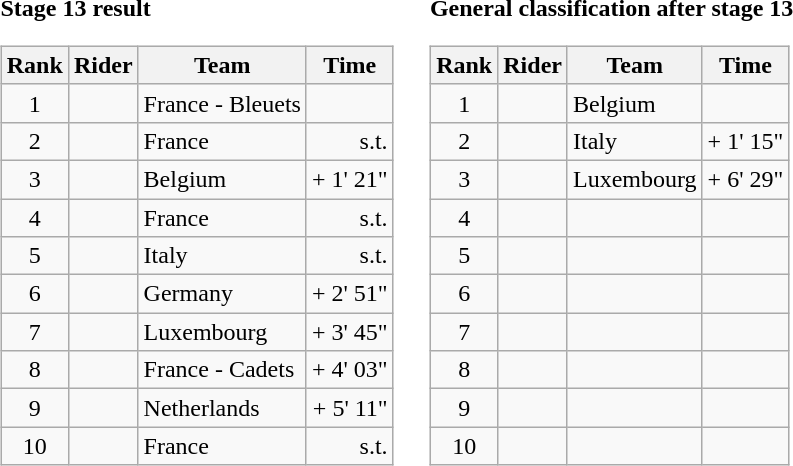<table>
<tr>
<td><strong>Stage 13 result</strong><br><table class="wikitable">
<tr>
<th scope="col">Rank</th>
<th scope="col">Rider</th>
<th scope="col">Team</th>
<th scope="col">Time</th>
</tr>
<tr>
<td style="text-align:center;">1</td>
<td></td>
<td>France - Bleuets</td>
<td style="text-align:right;"></td>
</tr>
<tr>
<td style="text-align:center;">2</td>
<td></td>
<td>France</td>
<td style="text-align:right;">s.t.</td>
</tr>
<tr>
<td style="text-align:center;">3</td>
<td></td>
<td>Belgium</td>
<td style="text-align:right;">+ 1' 21"</td>
</tr>
<tr>
<td style="text-align:center;">4</td>
<td></td>
<td>France</td>
<td style="text-align:right;">s.t.</td>
</tr>
<tr>
<td style="text-align:center;">5</td>
<td></td>
<td>Italy</td>
<td style="text-align:right;">s.t.</td>
</tr>
<tr>
<td style="text-align:center;">6</td>
<td></td>
<td>Germany</td>
<td style="text-align:right;">+ 2' 51"</td>
</tr>
<tr>
<td style="text-align:center;">7</td>
<td></td>
<td>Luxembourg</td>
<td style="text-align:right;">+ 3' 45"</td>
</tr>
<tr>
<td style="text-align:center;">8</td>
<td></td>
<td>France - Cadets</td>
<td style="text-align:right;">+ 4' 03"</td>
</tr>
<tr>
<td style="text-align:center;">9</td>
<td></td>
<td>Netherlands</td>
<td style="text-align:right;">+ 5' 11"</td>
</tr>
<tr>
<td style="text-align:center;">10</td>
<td></td>
<td>France</td>
<td style="text-align:right;">s.t.</td>
</tr>
</table>
</td>
<td></td>
<td><strong>General classification after stage 13</strong><br><table class="wikitable">
<tr>
<th scope="col">Rank</th>
<th scope="col">Rider</th>
<th scope="col">Team</th>
<th scope="col">Time</th>
</tr>
<tr>
<td style="text-align:center;">1</td>
<td></td>
<td>Belgium</td>
<td style="text-align:right;"></td>
</tr>
<tr>
<td style="text-align:center;">2</td>
<td></td>
<td>Italy</td>
<td style="text-align:right;">+ 1' 15"</td>
</tr>
<tr>
<td style="text-align:center;">3</td>
<td></td>
<td>Luxembourg</td>
<td style="text-align:right;">+ 6' 29"</td>
</tr>
<tr>
<td style="text-align:center;">4</td>
<td></td>
<td></td>
<td></td>
</tr>
<tr>
<td style="text-align:center;">5</td>
<td></td>
<td></td>
<td></td>
</tr>
<tr>
<td style="text-align:center;">6</td>
<td></td>
<td></td>
<td></td>
</tr>
<tr>
<td style="text-align:center;">7</td>
<td></td>
<td></td>
<td></td>
</tr>
<tr>
<td style="text-align:center;">8</td>
<td></td>
<td></td>
<td></td>
</tr>
<tr>
<td style="text-align:center;">9</td>
<td></td>
<td></td>
<td></td>
</tr>
<tr>
<td style="text-align:center;">10</td>
<td></td>
<td></td>
<td></td>
</tr>
</table>
</td>
</tr>
</table>
